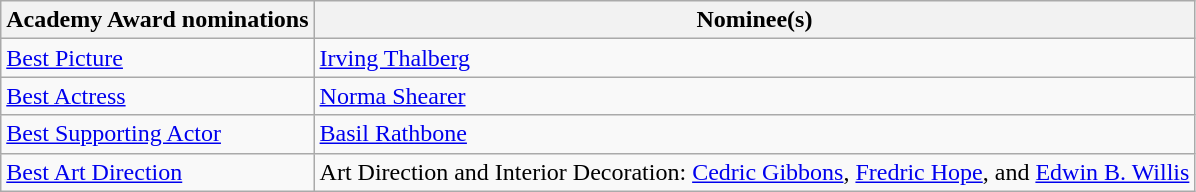<table class="wikitable">
<tr>
<th>Academy Award nominations</th>
<th>Nominee(s)</th>
</tr>
<tr>
<td><a href='#'>Best Picture</a></td>
<td><a href='#'>Irving Thalberg</a></td>
</tr>
<tr>
<td><a href='#'>Best Actress</a></td>
<td><a href='#'>Norma Shearer</a></td>
</tr>
<tr>
<td><a href='#'>Best Supporting Actor</a></td>
<td><a href='#'>Basil Rathbone</a></td>
</tr>
<tr>
<td><a href='#'>Best Art Direction</a></td>
<td>Art Direction and Interior Decoration: <a href='#'>Cedric Gibbons</a>, <a href='#'>Fredric Hope</a>, and <a href='#'>Edwin B. Willis</a></td>
</tr>
</table>
